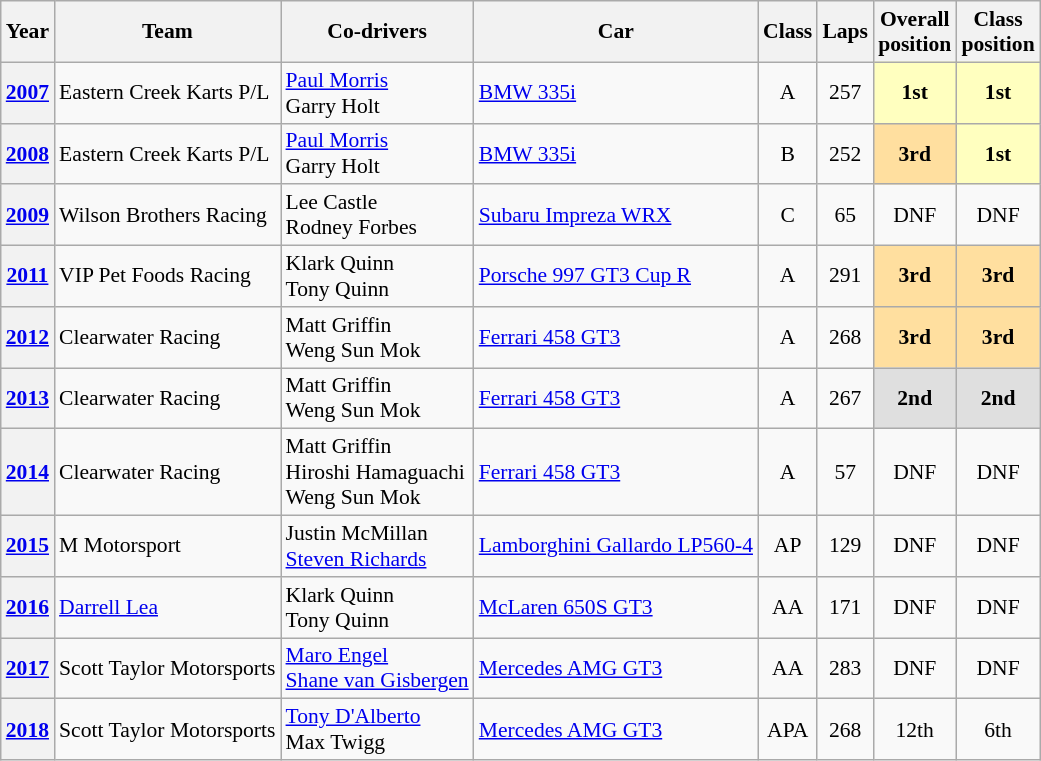<table class="wikitable" style="font-size:90%">
<tr>
<th>Year</th>
<th>Team</th>
<th>Co-drivers</th>
<th>Car</th>
<th>Class</th>
<th>Laps</th>
<th>Overall<br>position</th>
<th>Class<br>position</th>
</tr>
<tr align="center">
<th><a href='#'>2007</a></th>
<td align="left" nowrap> Eastern Creek Karts P/L</td>
<td align="left" nowrap> <a href='#'>Paul Morris</a><br> Garry Holt</td>
<td align="left" nowrap><a href='#'>BMW 335i</a></td>
<td>A</td>
<td>257</td>
<td style="background:#ffffbf;"><strong>1st</strong></td>
<td style="background:#ffffbf;"><strong>1st</strong></td>
</tr>
<tr align="center">
<th><a href='#'>2008</a></th>
<td align="left" nowrap> Eastern Creek Karts P/L</td>
<td align="left" nowrap> <a href='#'>Paul Morris</a><br> Garry Holt</td>
<td align="left" nowrap><a href='#'>BMW 335i</a></td>
<td>B</td>
<td>252</td>
<td style="background:#ffdf9f;"><strong>3rd</strong></td>
<td style="background:#ffffbf;"><strong>1st</strong></td>
</tr>
<tr align="center">
<th><a href='#'>2009</a></th>
<td align="left" nowrap> Wilson Brothers Racing</td>
<td align="left" nowrap> Lee Castle<br> Rodney Forbes</td>
<td align="left" nowrap><a href='#'>Subaru Impreza WRX</a></td>
<td>C</td>
<td>65</td>
<td>DNF</td>
<td>DNF</td>
</tr>
<tr align="center">
<th><a href='#'>2011</a></th>
<td align="left" nowrap> VIP Pet Foods Racing</td>
<td align="left" nowrap> Klark Quinn<br> Tony Quinn</td>
<td align="left" nowrap><a href='#'>Porsche 997 GT3 Cup R</a></td>
<td>A</td>
<td>291</td>
<td style="background:#ffdf9f;"><strong>3rd</strong></td>
<td style="background:#ffdf9f;"><strong>3rd</strong></td>
</tr>
<tr align="center">
<th><a href='#'>2012</a></th>
<td align="left" nowrap> Clearwater Racing</td>
<td align="left" nowrap> Matt Griffin<br>  Weng Sun Mok</td>
<td align="left" nowrap><a href='#'>Ferrari 458 GT3</a></td>
<td>A</td>
<td>268</td>
<td style="background:#ffdf9f;"><strong>3rd</strong></td>
<td style="background:#ffdf9f;"><strong>3rd</strong></td>
</tr>
<tr align="center">
<th><a href='#'>2013</a></th>
<td align="left" nowrap> Clearwater Racing</td>
<td align="left" nowrap> Matt Griffin<br>  Weng Sun Mok</td>
<td align="left" nowrap><a href='#'>Ferrari 458 GT3</a></td>
<td>A</td>
<td>267</td>
<td style="background:#dfdfdf;"><strong>2nd</strong></td>
<td style="background:#dfdfdf;"><strong>2nd</strong></td>
</tr>
<tr align="center">
<th><a href='#'>2014</a></th>
<td align="left" nowrap> Clearwater Racing</td>
<td align="left" nowrap> Matt Griffin<br> Hiroshi Hamaguachi<br> Weng Sun Mok</td>
<td align="left" nowrap><a href='#'>Ferrari 458 GT3</a></td>
<td>A</td>
<td>57</td>
<td>DNF</td>
<td>DNF</td>
</tr>
<tr align="center">
<th><a href='#'>2015</a></th>
<td align="left" nowrap> M Motorsport</td>
<td align="left" nowrap> Justin McMillan<br>  <a href='#'>Steven Richards</a></td>
<td align="left" nowrap><a href='#'>Lamborghini Gallardo LP560-4</a></td>
<td>AP</td>
<td>129</td>
<td>DNF</td>
<td>DNF</td>
</tr>
<tr align="center">
<th><a href='#'>2016</a></th>
<td align="left" nowrap> <a href='#'>Darrell Lea</a></td>
<td align="left" nowrap> Klark Quinn<br>  Tony Quinn</td>
<td align="left" nowrap><a href='#'>McLaren 650S GT3</a></td>
<td>AA</td>
<td>171</td>
<td>DNF</td>
<td>DNF</td>
</tr>
<tr align="center">
<th><a href='#'>2017</a></th>
<td align="left" nowrap> Scott Taylor Motorsports</td>
<td align="left" nowrap> <a href='#'>Maro Engel</a><br>  <a href='#'>Shane van Gisbergen</a></td>
<td align="left" nowrap><a href='#'>Mercedes AMG GT3</a></td>
<td>AA</td>
<td>283</td>
<td>DNF</td>
<td>DNF</td>
</tr>
<tr align="center">
<th><a href='#'>2018</a></th>
<td align="left" nowrap> Scott Taylor Motorsports</td>
<td align="left" nowrap> <a href='#'>Tony D'Alberto</a><br>  Max Twigg</td>
<td align="left" nowrap><a href='#'>Mercedes AMG GT3</a></td>
<td>APA</td>
<td>268</td>
<td>12th</td>
<td>6th</td>
</tr>
</table>
